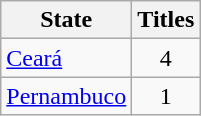<table class="wikitable sortable">
<tr>
<th>State</th>
<th>Titles</th>
</tr>
<tr>
<td> <a href='#'>Ceará</a></td>
<td align=center>4</td>
</tr>
<tr>
<td> <a href='#'>Pernambuco</a></td>
<td align=center>1</td>
</tr>
</table>
